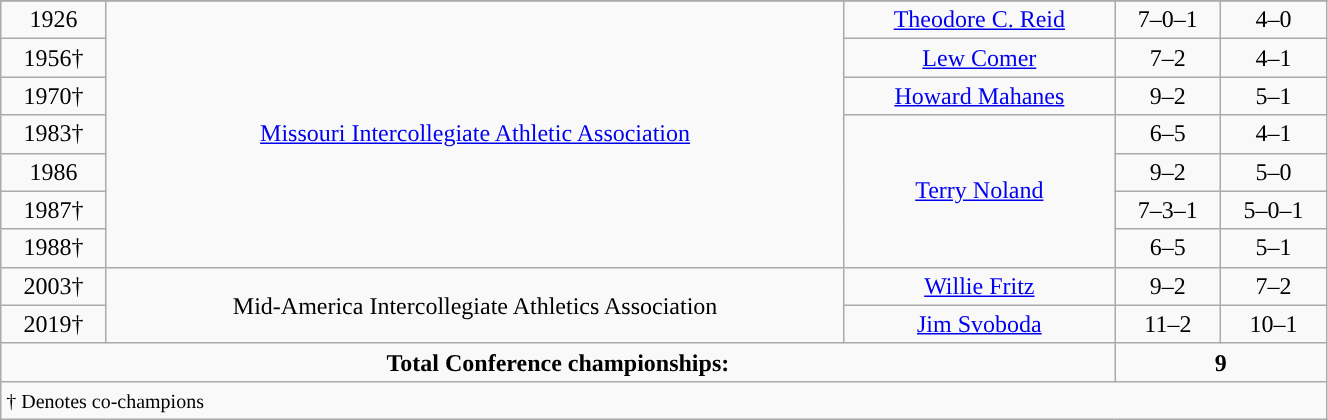<table class="wikitable" width="70%">
<tr>
</tr>
<tr align="center">
<td>1926</td>
<td rowspan=7><a href='#'>Missouri Intercollegiate Athletic Association</a></td>
<td><a href='#'>Theodore C. Reid</a></td>
<td>7–0–1</td>
<td>4–0</td>
</tr>
<tr align="center">
<td>1956†</td>
<td><a href='#'>Lew Comer</a></td>
<td>7–2</td>
<td>4–1</td>
</tr>
<tr align="center">
<td>1970†</td>
<td><a href='#'>Howard Mahanes</a></td>
<td>9–2</td>
<td>5–1</td>
</tr>
<tr align="center">
<td>1983†</td>
<td rowspan=4><a href='#'>Terry Noland</a></td>
<td>6–5</td>
<td>4–1</td>
</tr>
<tr align="center">
<td>1986</td>
<td>9–2</td>
<td>5–0</td>
</tr>
<tr align="center">
<td>1987†</td>
<td>7–3–1</td>
<td>5–0–1</td>
</tr>
<tr align="center">
<td>1988†</td>
<td>6–5</td>
<td>5–1</td>
</tr>
<tr align="center">
<td>2003†</td>
<td rowspan=2>Mid-America Intercollegiate Athletics Association</td>
<td><a href='#'>Willie Fritz</a></td>
<td>9–2</td>
<td>7–2</td>
</tr>
<tr align="center">
<td>2019†</td>
<td><a href='#'>Jim Svoboda</a></td>
<td>11–2</td>
<td>10–1</td>
</tr>
<tr align="center">
<td colspan=3><strong>Total Conference championships:</strong></td>
<td colspan=2><strong>9</strong></td>
</tr>
<tr>
<td colspan=7><small>† Denotes co-champions</small></td>
</tr>
</table>
